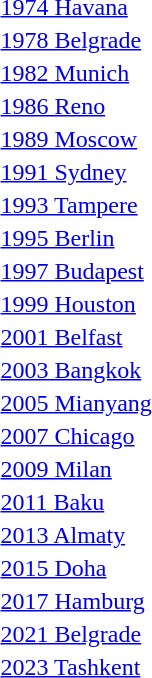<table>
<tr>
<td rowspan=2><a href='#'>1974 Havana</a></td>
<td rowspan=2></td>
<td rowspan=2></td>
<td></td>
</tr>
<tr>
<td></td>
</tr>
<tr>
<td rowspan=2><a href='#'>1978 Belgrade</a></td>
<td rowspan=2></td>
<td rowspan=2></td>
<td></td>
</tr>
<tr>
<td></td>
</tr>
<tr>
<td rowspan=2><a href='#'>1982 Munich</a></td>
<td rowspan=2></td>
<td rowspan=2></td>
<td></td>
</tr>
<tr>
<td></td>
</tr>
<tr>
<td rowspan=2><a href='#'>1986 Reno</a></td>
<td rowspan=2></td>
<td rowspan=2></td>
<td></td>
</tr>
<tr>
<td></td>
</tr>
<tr>
<td rowspan=2><a href='#'>1989 Moscow</a></td>
<td rowspan=2></td>
<td rowspan=2></td>
<td></td>
</tr>
<tr>
<td></td>
</tr>
<tr>
<td rowspan=2><a href='#'>1991 Sydney</a></td>
<td rowspan=2></td>
<td rowspan=2></td>
<td></td>
</tr>
<tr>
<td></td>
</tr>
<tr>
<td rowspan=2><a href='#'>1993 Tampere</a></td>
<td rowspan=2></td>
<td rowspan=2></td>
<td></td>
</tr>
<tr>
<td></td>
</tr>
<tr>
<td rowspan=2><a href='#'>1995 Berlin</a></td>
<td rowspan=2></td>
<td rowspan=2></td>
<td></td>
</tr>
<tr>
<td></td>
</tr>
<tr>
<td rowspan=2><a href='#'>1997 Budapest</a></td>
<td rowspan=2></td>
<td rowspan=2></td>
<td></td>
</tr>
<tr>
<td></td>
</tr>
<tr>
<td rowspan=2><a href='#'>1999 Houston</a></td>
<td rowspan=2></td>
<td rowspan=2></td>
<td></td>
</tr>
<tr>
<td></td>
</tr>
<tr>
<td rowspan=2><a href='#'>2001 Belfast</a></td>
<td rowspan=2></td>
<td rowspan=2></td>
<td></td>
</tr>
<tr>
<td></td>
</tr>
<tr>
<td rowspan=2><a href='#'>2003 Bangkok</a></td>
<td rowspan=2></td>
<td rowspan=2></td>
<td></td>
</tr>
<tr>
<td></td>
</tr>
<tr>
<td rowspan=2><a href='#'>2005 Mianyang</a></td>
<td rowspan=2></td>
<td rowspan=2></td>
<td></td>
</tr>
<tr>
<td></td>
</tr>
<tr>
<td rowspan=2><a href='#'>2007 Chicago</a></td>
<td rowspan=2></td>
<td rowspan=2></td>
<td></td>
</tr>
<tr>
<td></td>
</tr>
<tr>
<td rowspan=2><a href='#'>2009 Milan</a></td>
<td rowspan=2></td>
<td rowspan=2></td>
<td></td>
</tr>
<tr>
<td></td>
</tr>
<tr>
<td rowspan=2><a href='#'>2011 Baku</a></td>
<td rowspan=2></td>
<td rowspan=2></td>
<td></td>
</tr>
<tr>
<td></td>
</tr>
<tr>
<td rowspan=2><a href='#'>2013 Almaty</a></td>
<td rowspan=2></td>
<td rowspan=2></td>
<td></td>
</tr>
<tr>
<td></td>
</tr>
<tr>
<td rowspan=2><a href='#'>2015 Doha</a></td>
<td rowspan=2></td>
<td rowspan=2></td>
<td></td>
</tr>
<tr>
<td></td>
</tr>
<tr>
<td rowspan=2><a href='#'>2017 Hamburg</a></td>
<td rowspan=2></td>
<td rowspan=2></td>
<td></td>
</tr>
<tr>
<td></td>
</tr>
<tr>
<td rowspan=2><a href='#'>2021 Belgrade</a></td>
<td rowspan=2></td>
<td rowspan=2></td>
<td></td>
</tr>
<tr>
<td></td>
</tr>
<tr>
<td rowspan=2><a href='#'>2023 Tashkent</a></td>
<td rowspan=2></td>
<td rowspan=2></td>
<td></td>
</tr>
<tr>
<td></td>
</tr>
</table>
